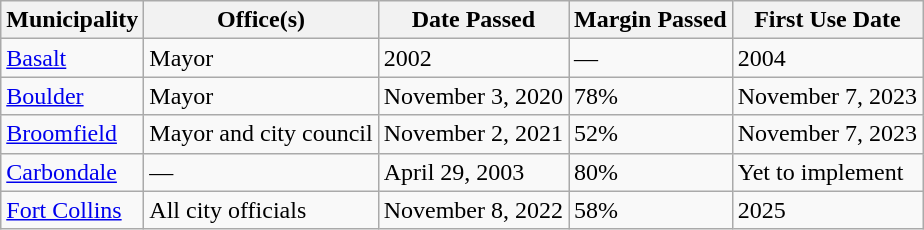<table class="wikitable">
<tr>
<th>Municipality</th>
<th>Office(s)</th>
<th>Date Passed</th>
<th>Margin Passed</th>
<th>First Use Date</th>
</tr>
<tr>
<td><a href='#'>Basalt</a></td>
<td>Mayor</td>
<td>2002</td>
<td>—</td>
<td>2004</td>
</tr>
<tr>
<td><a href='#'>Boulder</a></td>
<td>Mayor</td>
<td>November 3, 2020</td>
<td>78%</td>
<td>November 7, 2023</td>
</tr>
<tr>
<td><a href='#'>Broomfield</a></td>
<td>Mayor and city council</td>
<td>November 2, 2021</td>
<td>52%</td>
<td>November 7, 2023</td>
</tr>
<tr>
<td><a href='#'>Carbondale</a></td>
<td>—</td>
<td>April 29, 2003</td>
<td>80%</td>
<td>Yet to implement</td>
</tr>
<tr>
<td><a href='#'>Fort Collins</a></td>
<td>All city officials</td>
<td>November 8, 2022</td>
<td>58%</td>
<td>2025</td>
</tr>
</table>
